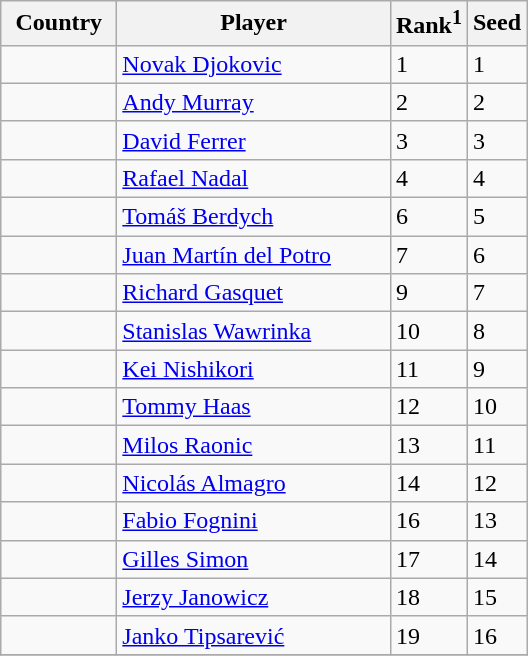<table class="sortable wikitable">
<tr>
<th width="70">Country</th>
<th width="175">Player</th>
<th>Rank<sup>1</sup></th>
<th>Seed</th>
</tr>
<tr>
<td></td>
<td><a href='#'>Novak Djokovic</a></td>
<td>1</td>
<td>1</td>
</tr>
<tr>
<td></td>
<td><a href='#'>Andy Murray</a></td>
<td>2</td>
<td>2</td>
</tr>
<tr>
<td></td>
<td><a href='#'>David Ferrer</a></td>
<td>3</td>
<td>3</td>
</tr>
<tr>
<td></td>
<td><a href='#'>Rafael Nadal</a></td>
<td>4</td>
<td>4</td>
</tr>
<tr>
<td></td>
<td><a href='#'>Tomáš Berdych</a></td>
<td>6</td>
<td>5</td>
</tr>
<tr>
<td></td>
<td><a href='#'>Juan Martín del Potro</a></td>
<td>7</td>
<td>6</td>
</tr>
<tr>
<td></td>
<td><a href='#'>Richard Gasquet</a></td>
<td>9</td>
<td>7</td>
</tr>
<tr>
<td></td>
<td><a href='#'>Stanislas Wawrinka</a></td>
<td>10</td>
<td>8</td>
</tr>
<tr>
<td></td>
<td><a href='#'>Kei Nishikori</a></td>
<td>11</td>
<td>9</td>
</tr>
<tr>
<td></td>
<td><a href='#'>Tommy Haas</a></td>
<td>12</td>
<td>10</td>
</tr>
<tr>
<td></td>
<td><a href='#'>Milos Raonic</a></td>
<td>13</td>
<td>11</td>
</tr>
<tr>
<td></td>
<td><a href='#'>Nicolás Almagro</a></td>
<td>14</td>
<td>12</td>
</tr>
<tr>
<td></td>
<td><a href='#'>Fabio Fognini</a></td>
<td>16</td>
<td>13</td>
</tr>
<tr>
<td></td>
<td><a href='#'>Gilles Simon</a></td>
<td>17</td>
<td>14</td>
</tr>
<tr>
<td></td>
<td><a href='#'>Jerzy Janowicz</a></td>
<td>18</td>
<td>15</td>
</tr>
<tr>
<td></td>
<td><a href='#'>Janko Tipsarević</a></td>
<td>19</td>
<td>16</td>
</tr>
<tr>
</tr>
</table>
